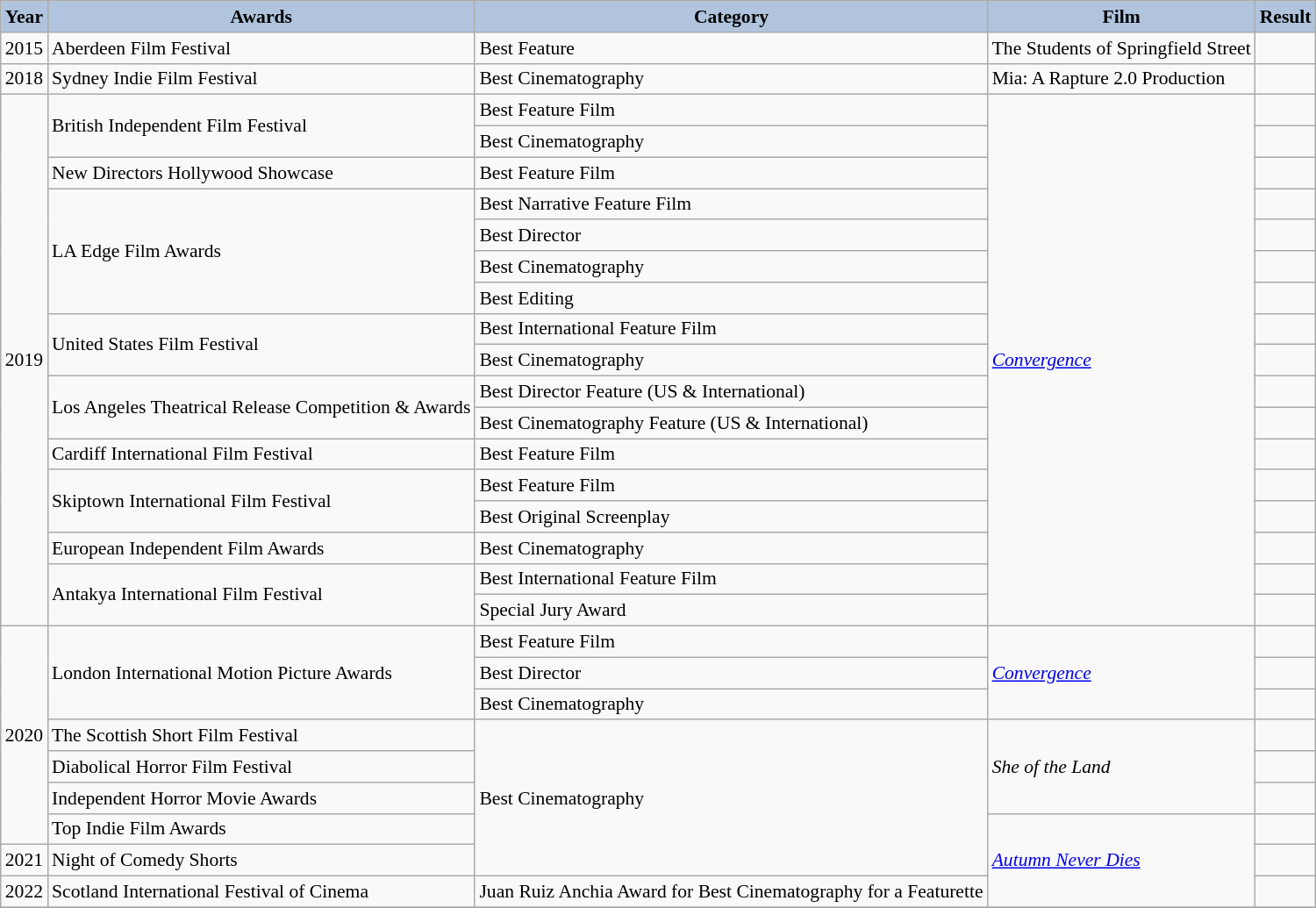<table class="wikitable" style="font-size:90%">
<tr style="text-align:center;">
<th style="background:#B0C4DE;">Year</th>
<th style="background:#B0C4DE;">Awards</th>
<th style="background:#B0C4DE;">Category</th>
<th style="background:#B0C4DE;">Film</th>
<th style="background:#B0C4DE;">Result</th>
</tr>
<tr>
<td>2015</td>
<td>Aberdeen Film Festival</td>
<td>Best Feature</td>
<td>The Students of Springfield Street</td>
<td></td>
</tr>
<tr>
<td>2018</td>
<td>Sydney Indie Film Festival</td>
<td>Best Cinematography</td>
<td>Mia: A Rapture 2.0 Production</td>
<td></td>
</tr>
<tr>
<td rowspan=17>2019</td>
<td rowspan=2>British Independent Film Festival </td>
<td>Best Feature Film</td>
<td rowspan=17><em><a href='#'>Convergence</a></em></td>
<td></td>
</tr>
<tr>
<td>Best Cinematography</td>
<td></td>
</tr>
<tr>
<td>New Directors Hollywood Showcase</td>
<td>Best Feature Film</td>
<td></td>
</tr>
<tr>
<td rowspan=4>LA Edge Film Awards </td>
<td>Best Narrative Feature Film</td>
<td></td>
</tr>
<tr>
<td>Best Director</td>
<td></td>
</tr>
<tr>
<td>Best Cinematography</td>
<td></td>
</tr>
<tr>
<td>Best Editing</td>
<td></td>
</tr>
<tr>
<td rowspan=2>United States Film Festival</td>
<td>Best International Feature Film</td>
<td></td>
</tr>
<tr>
<td>Best Cinematography</td>
<td></td>
</tr>
<tr>
<td rowspan=2>Los Angeles Theatrical Release Competition & Awards </td>
<td>Best Director Feature (US & International)</td>
<td></td>
</tr>
<tr>
<td>Best Cinematography Feature (US & International)</td>
<td></td>
</tr>
<tr>
<td>Cardiff International Film Festival </td>
<td>Best Feature Film</td>
<td></td>
</tr>
<tr>
<td rowspan=2>Skiptown International Film Festival</td>
<td>Best Feature Film</td>
<td></td>
</tr>
<tr>
<td>Best Original Screenplay</td>
<td></td>
</tr>
<tr>
<td>European Independent Film Awards</td>
<td>Best Cinematography</td>
<td></td>
</tr>
<tr>
<td rowspan=2>Antakya International Film Festival</td>
<td>Best International Feature Film</td>
<td></td>
</tr>
<tr>
<td>Special Jury Award</td>
<td></td>
</tr>
<tr>
<td rowspan=7>2020</td>
<td rowspan=3>London International Motion Picture Awards </td>
<td>Best Feature Film</td>
<td rowspan=3><em><a href='#'>Convergence</a></em></td>
<td></td>
</tr>
<tr>
<td>Best Director</td>
<td></td>
</tr>
<tr>
<td>Best Cinematography</td>
<td></td>
</tr>
<tr>
<td>The Scottish Short Film Festival </td>
<td rowspan=5>Best Cinematography</td>
<td rowspan=3><em>She of the Land</em></td>
<td></td>
</tr>
<tr>
<td>Diabolical Horror Film Festival </td>
<td></td>
</tr>
<tr>
<td>Independent Horror Movie Awards </td>
<td></td>
</tr>
<tr>
<td>Top Indie Film Awards </td>
<td rowspan=3><em><a href='#'>Autumn Never Dies</a></em></td>
<td></td>
</tr>
<tr>
<td>2021</td>
<td>Night of Comedy Shorts </td>
<td></td>
</tr>
<tr>
<td>2022</td>
<td>Scotland International Festival of Cinema </td>
<td>Juan Ruiz Anchia Award for Best Cinematography for a Featurette</td>
<td></td>
</tr>
<tr>
</tr>
</table>
